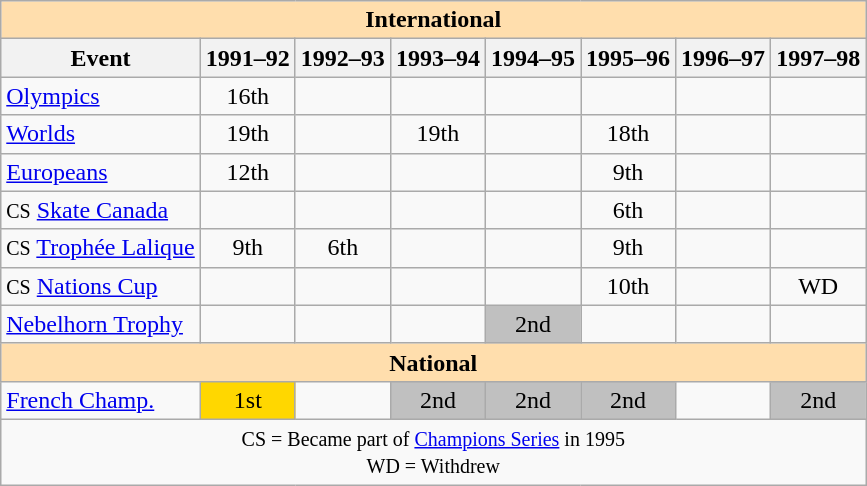<table class="wikitable" style="text-align:center">
<tr>
<th style="background-color: #ffdead; " colspan=8 align=center><strong>International</strong></th>
</tr>
<tr>
<th>Event</th>
<th>1991–92</th>
<th>1992–93</th>
<th>1993–94</th>
<th>1994–95</th>
<th>1995–96</th>
<th>1996–97</th>
<th>1997–98</th>
</tr>
<tr>
<td align=left><a href='#'>Olympics</a></td>
<td>16th</td>
<td></td>
<td></td>
<td></td>
<td></td>
<td></td>
<td></td>
</tr>
<tr>
<td align=left><a href='#'>Worlds</a></td>
<td>19th</td>
<td></td>
<td>19th</td>
<td></td>
<td>18th</td>
<td></td>
<td></td>
</tr>
<tr>
<td align=left><a href='#'>Europeans</a></td>
<td>12th</td>
<td></td>
<td></td>
<td></td>
<td>9th</td>
<td></td>
<td></td>
</tr>
<tr>
<td align=left><small>CS</small> <a href='#'>Skate Canada</a></td>
<td></td>
<td></td>
<td></td>
<td></td>
<td>6th</td>
<td></td>
<td></td>
</tr>
<tr>
<td align=left><small>CS</small> <a href='#'>Trophée Lalique</a></td>
<td>9th</td>
<td>6th</td>
<td></td>
<td></td>
<td>9th</td>
<td></td>
<td></td>
</tr>
<tr>
<td align=left><small>CS</small> <a href='#'>Nations Cup</a></td>
<td></td>
<td></td>
<td></td>
<td></td>
<td>10th</td>
<td></td>
<td>WD</td>
</tr>
<tr>
<td align=left><a href='#'>Nebelhorn Trophy</a></td>
<td></td>
<td></td>
<td></td>
<td bgcolor=silver>2nd</td>
<td></td>
<td></td>
<td></td>
</tr>
<tr>
<th style="background-color: #ffdead; " colspan=8 align=center><strong>National</strong></th>
</tr>
<tr>
<td align=left><a href='#'>French Champ.</a></td>
<td bgcolor=gold>1st</td>
<td></td>
<td bgcolor=silver>2nd</td>
<td bgcolor=silver>2nd</td>
<td bgcolor=silver>2nd</td>
<td></td>
<td bgcolor=silver>2nd</td>
</tr>
<tr>
<td colspan=8 align=center><small> CS = Became part of <a href='#'>Champions Series</a> in 1995 <br> WD = Withdrew </small></td>
</tr>
</table>
